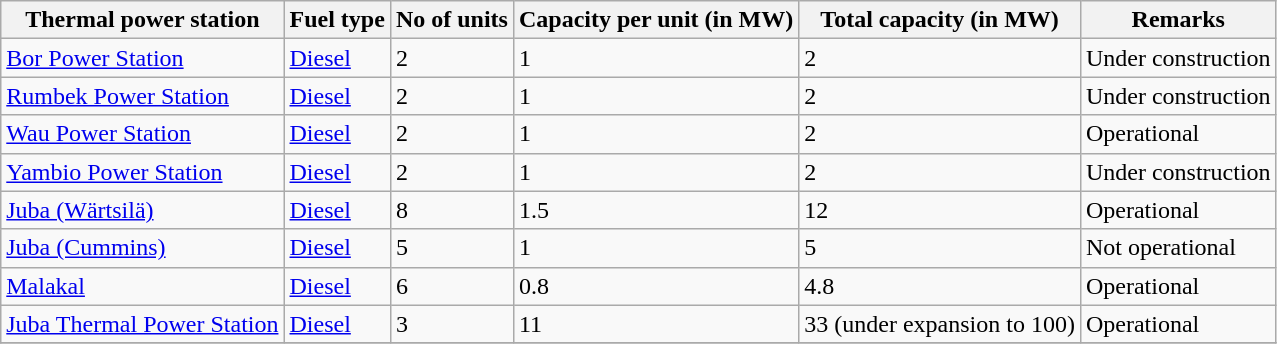<table class="wikitable sortable">
<tr>
<th>Thermal power station</th>
<th>Fuel type</th>
<th>No of units</th>
<th>Capacity per unit (in MW)</th>
<th>Total capacity (in MW)</th>
<th>Remarks</th>
</tr>
<tr>
<td><a href='#'>Bor Power Station</a></td>
<td><a href='#'>Diesel</a></td>
<td>2</td>
<td>1</td>
<td>2</td>
<td>Under construction</td>
</tr>
<tr>
<td><a href='#'>Rumbek Power Station</a></td>
<td><a href='#'>Diesel</a></td>
<td>2</td>
<td>1</td>
<td>2</td>
<td>Under construction</td>
</tr>
<tr>
<td><a href='#'>Wau Power Station</a></td>
<td><a href='#'>Diesel</a></td>
<td>2</td>
<td>1</td>
<td>2</td>
<td>Operational</td>
</tr>
<tr>
<td><a href='#'>Yambio Power Station</a></td>
<td><a href='#'>Diesel</a></td>
<td>2</td>
<td>1</td>
<td>2</td>
<td>Under construction</td>
</tr>
<tr>
<td><a href='#'>Juba (Wärtsilä)</a></td>
<td><a href='#'>Diesel</a></td>
<td>8</td>
<td>1.5</td>
<td>12</td>
<td>Operational</td>
</tr>
<tr>
<td><a href='#'>Juba (Cummins)</a></td>
<td><a href='#'>Diesel</a></td>
<td>5</td>
<td>1</td>
<td>5</td>
<td>Not operational</td>
</tr>
<tr>
<td><a href='#'>Malakal</a></td>
<td><a href='#'>Diesel</a></td>
<td>6</td>
<td>0.8</td>
<td>4.8</td>
<td>Operational</td>
</tr>
<tr>
<td><a href='#'>Juba Thermal Power Station</a></td>
<td><a href='#'>Diesel</a></td>
<td>3</td>
<td>11</td>
<td>33 (under expansion to 100)</td>
<td>Operational</td>
</tr>
<tr>
</tr>
</table>
